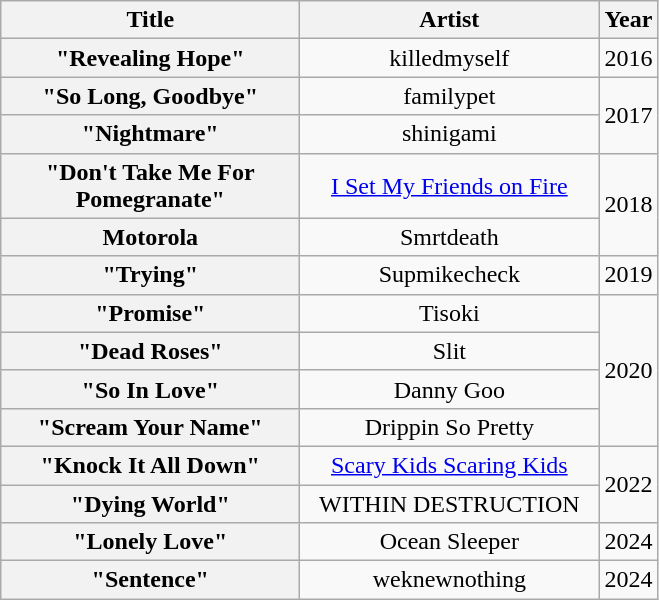<table class="wikitable plainrowheaders" style="text-align:center;">
<tr>
<th scope="col" style="width:12em;">Title</th>
<th scope="col" style="width:12em;">Artist</th>
<th scope="col" style="width:1em;">Year</th>
</tr>
<tr>
<th scope="row">"Revealing Hope"</th>
<td>killedmyself</td>
<td rowspan=1>2016</td>
</tr>
<tr>
<th scope="row">"So Long, Goodbye"</th>
<td>familypet</td>
<td rowspan=2>2017</td>
</tr>
<tr>
<th scope="row">"Nightmare"</th>
<td>shinigami</td>
</tr>
<tr>
<th scope="row">"Don't Take Me For Pomegranate"</th>
<td><a href='#'>I Set My Friends on Fire</a></td>
<td rowspan=2>2018</td>
</tr>
<tr>
<th scope="row">Motorola</th>
<td>Smrtdeath</td>
</tr>
<tr>
<th scope="row">"Trying"</th>
<td>Supmikecheck</td>
<td rowspan=1>2019</td>
</tr>
<tr>
<th scope="row">"Promise"</th>
<td>Tisoki</td>
<td rowspan=4>2020</td>
</tr>
<tr>
<th scope="row">"Dead Roses"</th>
<td>Slit</td>
</tr>
<tr>
<th scope="row">"So In Love"</th>
<td>Danny Goo</td>
</tr>
<tr>
<th scope="row">"Scream Your Name"</th>
<td>Drippin So Pretty</td>
</tr>
<tr>
<th scope="row">"Knock It All Down"</th>
<td><a href='#'>Scary Kids Scaring Kids</a></td>
<td rowspan=2>2022</td>
</tr>
<tr>
<th scope="row">"Dying World"</th>
<td>WITHIN DESTRUCTION</td>
</tr>
<tr>
<th scope="row">"Lonely Love"</th>
<td>Ocean Sleeper</td>
<td rowspan=1>2024</td>
</tr>
<tr>
<th scope="row">"Sentence"</th>
<td>weknewnothing</td>
<td rowspan=1>2024</td>
</tr>
</table>
